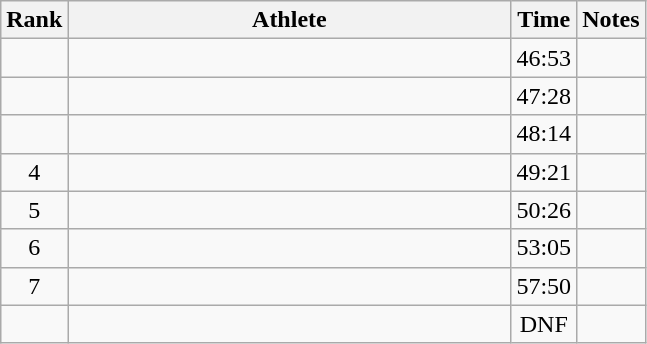<table class="wikitable" style="text-align:center">
<tr>
<th>Rank</th>
<th Style="width:18em">Athlete</th>
<th>Time</th>
<th>Notes</th>
</tr>
<tr>
<td></td>
<td style="text-align:left"></td>
<td>46:53</td>
<td></td>
</tr>
<tr>
<td></td>
<td style="text-align:left"></td>
<td>47:28</td>
<td></td>
</tr>
<tr>
<td></td>
<td style="text-align:left"></td>
<td>48:14</td>
<td></td>
</tr>
<tr>
<td>4</td>
<td style="text-align:left"></td>
<td>49:21</td>
<td></td>
</tr>
<tr>
<td>5</td>
<td style="text-align:left"></td>
<td>50:26</td>
<td></td>
</tr>
<tr>
<td>6</td>
<td style="text-align:left"></td>
<td>53:05</td>
<td></td>
</tr>
<tr>
<td>7</td>
<td style="text-align:left"></td>
<td>57:50</td>
<td></td>
</tr>
<tr>
<td></td>
<td style="text-align:left"></td>
<td>DNF</td>
<td></td>
</tr>
</table>
